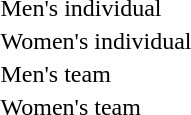<table>
<tr>
<td>Men's individual</td>
<td></td>
<td></td>
<td></td>
</tr>
<tr>
<td>Women's individual</td>
<td></td>
<td></td>
<td></td>
</tr>
<tr>
<td>Men's team</td>
<td></td>
<td></td>
<td></td>
</tr>
<tr>
<td>Women's team</td>
<td></td>
<td></td>
<td></td>
</tr>
<tr>
</tr>
</table>
